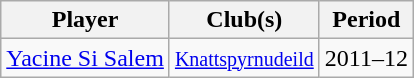<table class="wikitable collapsible collapsed" style="text-align:center">
<tr>
<th scope="col">Player</th>
<th scope="col" class="unsortable">Club(s)</th>
<th scope="col">Period</th>
</tr>
<tr>
<td align="left"><a href='#'>Yacine Si Salem</a></td>
<td><small><a href='#'>Knattspyrnudeild</a></small></td>
<td>2011–12</td>
</tr>
</table>
